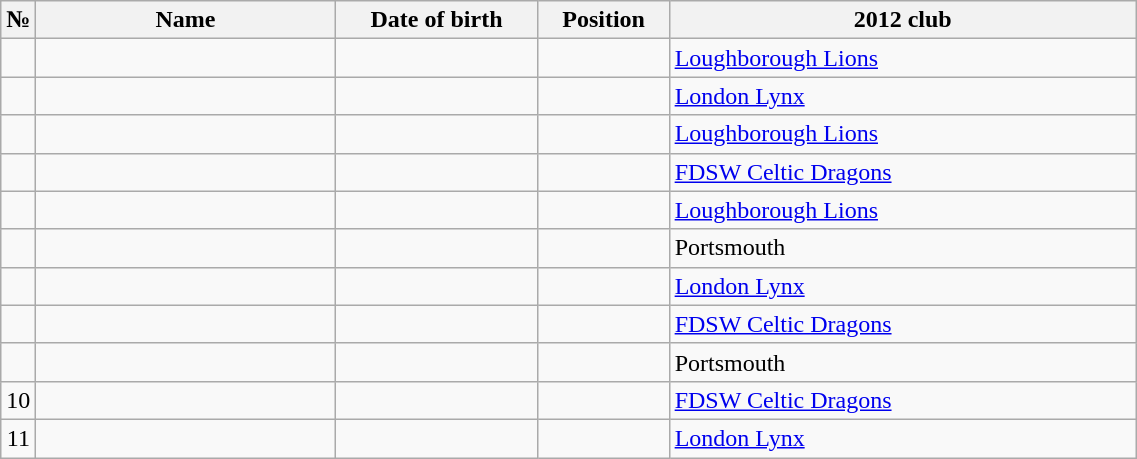<table class="wikitable sortable" style="font-size:100%; text-align:center;">
<tr>
<th>№</th>
<th style="width:12em">Name</th>
<th style="width:8em">Date of birth</th>
<th style="width:5em">Position</th>
<th style="width:19em">2012 club</th>
</tr>
<tr>
<td></td>
<td style="text-align:left;"></td>
<td style="text-align:right;"></td>
<td></td>
<td style="text-align:left;"> <a href='#'>Loughborough Lions</a></td>
</tr>
<tr>
<td></td>
<td style="text-align:left;"></td>
<td style="text-align:right;"></td>
<td></td>
<td style="text-align:left;"> <a href='#'>London Lynx</a></td>
</tr>
<tr>
<td></td>
<td style="text-align:left;"></td>
<td style="text-align:right;"></td>
<td></td>
<td style="text-align:left;"> <a href='#'>Loughborough Lions</a></td>
</tr>
<tr>
<td></td>
<td style="text-align:left;"></td>
<td style="text-align:right;"></td>
<td></td>
<td style="text-align:left;"> <a href='#'>FDSW Celtic Dragons</a></td>
</tr>
<tr>
<td></td>
<td style="text-align:left;"></td>
<td style="text-align:right;"></td>
<td></td>
<td style="text-align:left;"> <a href='#'>Loughborough Lions</a></td>
</tr>
<tr>
<td></td>
<td style="text-align:left;"></td>
<td style="text-align:right;"></td>
<td></td>
<td style="text-align:left;"> Portsmouth</td>
</tr>
<tr>
<td></td>
<td style="text-align:left;"></td>
<td style="text-align:right;"></td>
<td></td>
<td style="text-align:left;"> <a href='#'>London Lynx</a></td>
</tr>
<tr>
<td></td>
<td style="text-align:left;"></td>
<td style="text-align:right;"></td>
<td></td>
<td style="text-align:left;"> <a href='#'>FDSW Celtic Dragons</a></td>
</tr>
<tr>
<td></td>
<td style="text-align:left;"></td>
<td style="text-align:right;"></td>
<td></td>
<td style="text-align:left;"> Portsmouth</td>
</tr>
<tr>
<td>10</td>
<td style="text-align:left;"></td>
<td style="text-align:right;"></td>
<td></td>
<td style="text-align:left;"> <a href='#'>FDSW Celtic Dragons</a></td>
</tr>
<tr>
<td>11</td>
<td style="text-align:left;"></td>
<td style="text-align:right;"></td>
<td></td>
<td style="text-align:left;"> <a href='#'>London Lynx</a></td>
</tr>
</table>
